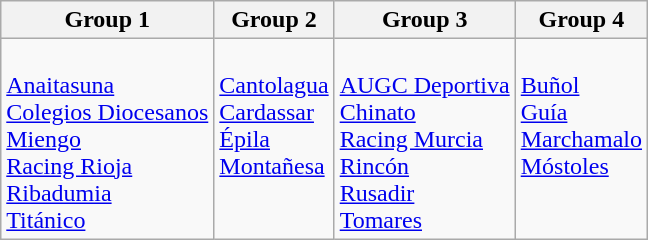<table class="wikitable">
<tr>
<th>Group 1</th>
<th>Group 2</th>
<th>Group 3</th>
<th>Group 4</th>
</tr>
<tr valign=top>
<td><br><a href='#'>Anaitasuna</a><br>
<a href='#'>Colegios Diocesanos</a><br>
<a href='#'>Miengo</a><br>
<a href='#'>Racing Rioja</a><br>
<a href='#'>Ribadumia</a><br>
<a href='#'>Titánico</a></td>
<td><br><a href='#'>Cantolagua</a><br>
<a href='#'>Cardassar</a><br>
<a href='#'>Épila</a><br>
<a href='#'>Montañesa</a></td>
<td><br><a href='#'>AUGC Deportiva</a><br>
<a href='#'>Chinato</a><br>
<a href='#'>Racing Murcia</a><br>
<a href='#'>Rincón</a><br>
<a href='#'>Rusadir</a><br>
<a href='#'>Tomares</a></td>
<td><br><a href='#'>Buñol</a><br>
<a href='#'>Guía</a><br>
<a href='#'>Marchamalo</a><br>
<a href='#'>Móstoles</a></td>
</tr>
</table>
